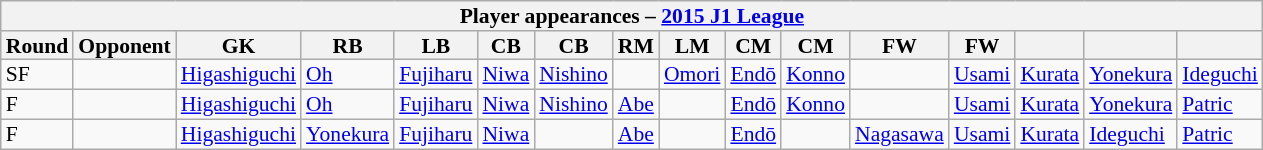<table class="wikitable"  style="text-align:left; line-height:90%; font-size:90%; width:60%;">
<tr>
<th colspan=16>Player appearances – <a href='#'>2015 J1 League</a></th>
</tr>
<tr>
<th style="width:5%;">Round</th>
<th style="width:20%;">Opponent</th>
<th style="width:5%;">GK</th>
<th style="width:5%;">RB</th>
<th style="width:5%;">LB</th>
<th style="width:5%;">CB</th>
<th style="width:5%;">CB</th>
<th style="width:5%;">RM</th>
<th style="width:5%;">LM</th>
<th style="width:5%;">CM</th>
<th style="width:5%;">CM</th>
<th style="width:5%;">FW</th>
<th style="width:5%;">FW</th>
<th style="width:5%;"></th>
<th style="width:5%;"></th>
<th style="width:5%;"></th>
</tr>
<tr>
<td align=centre>SF</td>
<td align=left></td>
<td><a href='#'>Higashiguchi</a></td>
<td><a href='#'>Oh</a></td>
<td><a href='#'>Fujiharu</a></td>
<td><a href='#'>Niwa</a></td>
<td><a href='#'>Nishino</a></td>
<td></td>
<td><a href='#'>Omori</a></td>
<td><a href='#'>Endō</a></td>
<td><a href='#'>Konno</a></td>
<td></td>
<td><a href='#'>Usami</a></td>
<td><a href='#'>Kurata</a></td>
<td><a href='#'>Yonekura</a></td>
<td><a href='#'>Ideguchi</a></td>
</tr>
<tr>
<td align=centre>F</td>
<td align=left></td>
<td><a href='#'>Higashiguchi</a></td>
<td><a href='#'>Oh</a></td>
<td><a href='#'>Fujiharu</a></td>
<td><a href='#'>Niwa</a></td>
<td><a href='#'>Nishino</a></td>
<td><a href='#'>Abe</a></td>
<td></td>
<td><a href='#'>Endō</a></td>
<td><a href='#'>Konno</a></td>
<td></td>
<td><a href='#'>Usami</a></td>
<td><a href='#'>Kurata</a></td>
<td><a href='#'>Yonekura</a></td>
<td><a href='#'>Patric</a></td>
</tr>
<tr>
<td align=centre>F</td>
<td align=left></td>
<td><a href='#'>Higashiguchi</a></td>
<td><a href='#'>Yonekura</a></td>
<td><a href='#'>Fujiharu</a></td>
<td><a href='#'>Niwa</a></td>
<td></td>
<td><a href='#'>Abe</a></td>
<td></td>
<td><a href='#'>Endō</a></td>
<td></td>
<td><a href='#'>Nagasawa</a></td>
<td><a href='#'>Usami</a></td>
<td><a href='#'>Kurata</a></td>
<td><a href='#'>Ideguchi</a></td>
<td><a href='#'>Patric</a></td>
</tr>
</table>
